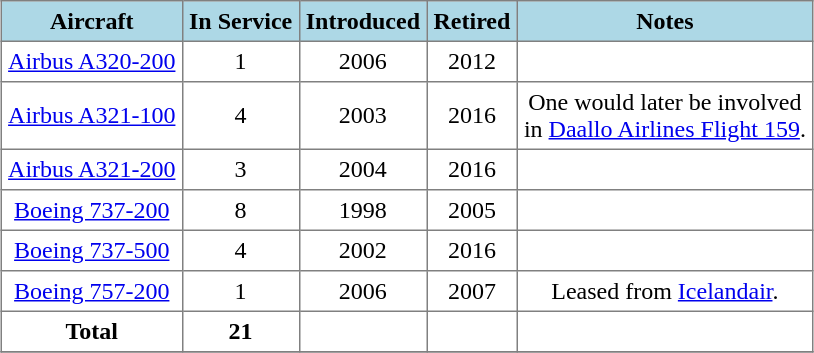<table class="toccolours" border="1" cellpadding="4" style="border-collapse:collapse;text-align:center;margin:auto;">
<tr bgcolor=lightblue>
<th>Aircraft</th>
<th>In Service</th>
<th>Introduced</th>
<th>Retired</th>
<th>Notes</th>
</tr>
<tr>
<td><a href='#'>Airbus A320-200</a></td>
<td>1</td>
<td>2006</td>
<td>2012</td>
<td></td>
</tr>
<tr>
<td><a href='#'>Airbus A321-100</a></td>
<td>4</td>
<td>2003</td>
<td>2016</td>
<td>One would later be involved<br>in <a href='#'>Daallo Airlines Flight 159</a>.</td>
</tr>
<tr>
<td><a href='#'>Airbus A321-200</a></td>
<td>3</td>
<td>2004</td>
<td>2016</td>
<td></td>
</tr>
<tr>
<td><a href='#'>Boeing 737-200</a></td>
<td>8</td>
<td>1998</td>
<td>2005</td>
<td></td>
</tr>
<tr>
<td><a href='#'>Boeing 737-500</a></td>
<td>4</td>
<td>2002</td>
<td>2016</td>
<td></td>
</tr>
<tr>
<td><a href='#'>Boeing 757-200</a></td>
<td>1</td>
<td>2006</td>
<td>2007</td>
<td>Leased from <a href='#'>Icelandair</a>.</td>
</tr>
<tr>
<th>Total</th>
<th>21</th>
<th></th>
<th></th>
<td></td>
</tr>
<tr>
</tr>
</table>
